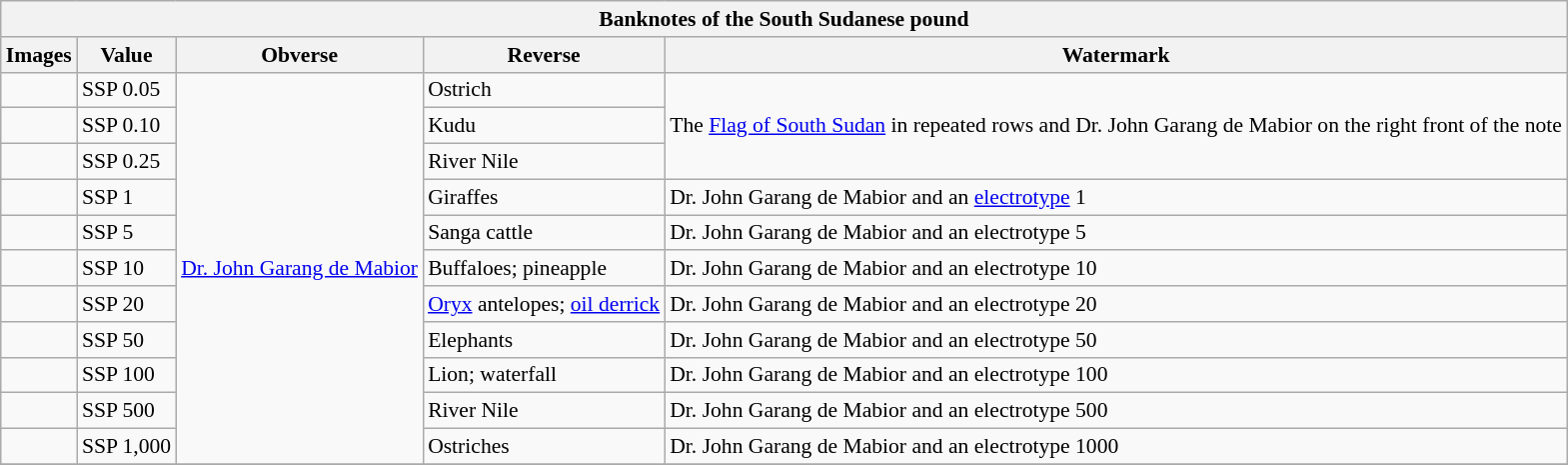<table class="wikitable" style="font-size: 90%">
<tr>
<th colspan="5">Banknotes of the South Sudanese pound</th>
</tr>
<tr>
<th>Images</th>
<th>Value</th>
<th>Obverse</th>
<th>Reverse</th>
<th>Watermark</th>
</tr>
<tr>
<td></td>
<td>SSP 0.05</td>
<td rowspan="11"><a href='#'>Dr. John Garang de Mabior</a></td>
<td>Ostrich</td>
<td rowspan="3">The <a href='#'>Flag of South Sudan</a> in repeated rows and Dr. John Garang de Mabior on the right front of the note</td>
</tr>
<tr>
<td></td>
<td>SSP 0.10</td>
<td>Kudu</td>
</tr>
<tr>
<td></td>
<td>SSP 0.25</td>
<td>River Nile</td>
</tr>
<tr>
<td></td>
<td>SSP 1</td>
<td>Giraffes</td>
<td>Dr. John Garang de Mabior and an <a href='#'>electrotype</a> 1</td>
</tr>
<tr>
<td></td>
<td>SSP 5</td>
<td>Sanga cattle</td>
<td>Dr. John Garang de Mabior and an electrotype 5</td>
</tr>
<tr>
<td></td>
<td>SSP 10</td>
<td>Buffaloes; pineapple</td>
<td>Dr. John Garang de Mabior and an electrotype 10</td>
</tr>
<tr>
<td></td>
<td>SSP 20</td>
<td><a href='#'>Oryx</a> antelopes; <a href='#'>oil derrick</a></td>
<td>Dr. John Garang de Mabior and an electrotype 20</td>
</tr>
<tr>
<td></td>
<td>SSP 50</td>
<td>Elephants</td>
<td>Dr. John Garang de Mabior and an electrotype 50</td>
</tr>
<tr>
<td></td>
<td>SSP 100</td>
<td>Lion; waterfall</td>
<td>Dr. John Garang de Mabior and an electrotype 100</td>
</tr>
<tr>
<td></td>
<td>SSP 500</td>
<td>River Nile</td>
<td>Dr. John Garang de Mabior and an electrotype 500</td>
</tr>
<tr>
<td></td>
<td>SSP 1,000</td>
<td>Ostriches</td>
<td>Dr. John Garang de Mabior and an electrotype 1000</td>
</tr>
<tr>
</tr>
</table>
